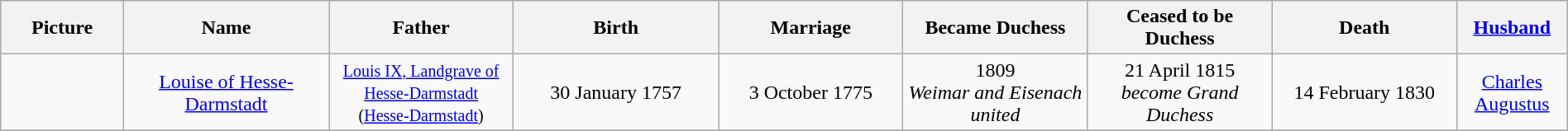<table width=100% class="wikitable">
<tr>
<th width = "6%">Picture</th>
<th width = "10%">Name</th>
<th width = "9%">Father</th>
<th width = "10%">Birth</th>
<th width = "9%">Marriage</th>
<th width = "9%">Became Duchess</th>
<th width = "9%">Ceased to be Duchess</th>
<th width = "9%">Death</th>
<th width = "5%"><a href='#'>Husband</a></th>
</tr>
<tr>
<td align="center"></td>
<td align="center"><a href='#'>Louise of Hesse-Darmstadt</a></td>
<td align="center"><small><a href='#'>Louis IX, Landgrave of Hesse-Darmstadt</a><br>(<a href='#'>Hesse-Darmstadt</a>)</small></td>
<td align="center">30 January 1757</td>
<td align="center">3 October 1775</td>
<td align="center">1809<br><em>Weimar and Eisenach united</em></td>
<td align="center">21 April 1815<br><em>become Grand Duchess</em></td>
<td align="center">14 February 1830</td>
<td align="center"><a href='#'>Charles Augustus</a></td>
</tr>
<tr>
</tr>
</table>
